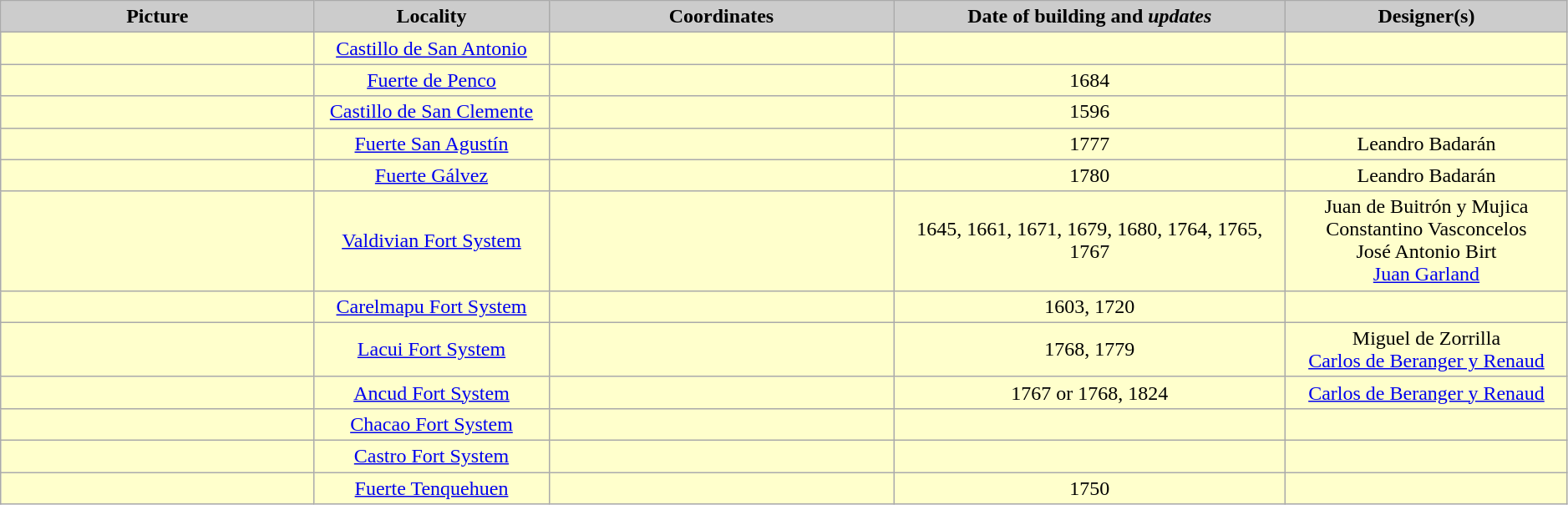<table class="wikitable sortable" width="99%" style="text-align:center;">
<tr>
<th style="background:#CCCCCC;" width="20%">Picture</th>
<th style="background:#CCCCCC;" width="15%">Locality</th>
<th style="background:#CCCCCC;" width="22%">Coordinates</th>
<th style="background:#CCCCCC;" width="25%">Date of building and <em>updates</em></th>
<th style="background:#CCCCCC;" width="18%">Designer(s)</th>
</tr>
<tr bgcolor=#FFFFCC>
<td></td>
<td><a href='#'>Castillo de San Antonio</a></td>
<td></td>
<td></td>
<td></td>
</tr>
<tr bgcolor=#FFFFCC>
<td></td>
<td><a href='#'>Fuerte de Penco</a></td>
<td></td>
<td>1684</td>
<td></td>
</tr>
<tr bgcolor=#FFFFCC>
<td></td>
<td><a href='#'>Castillo de San Clemente</a></td>
<td></td>
<td>1596</td>
<td></td>
</tr>
<tr bgcolor=#FFFFCC>
<td></td>
<td><a href='#'>Fuerte San Agustín</a></td>
<td></td>
<td>1777</td>
<td>Leandro Badarán</td>
</tr>
<tr bgcolor=#FFFFCC>
<td></td>
<td><a href='#'>Fuerte Gálvez</a></td>
<td></td>
<td>1780</td>
<td>Leandro Badarán</td>
</tr>
<tr bgcolor=#FFFFCC>
<td></td>
<td><a href='#'>Valdivian Fort System</a></td>
<td></td>
<td>1645, 1661, 1671, 1679, 1680, 1764, 1765, 1767</td>
<td>Juan de Buitrón y Mujica<br>Constantino Vasconcelos<br>José Antonio Birt<br><a href='#'>Juan Garland</a></td>
</tr>
<tr bgcolor=#FFFFCC>
<td></td>
<td><a href='#'>Carelmapu Fort System</a></td>
<td></td>
<td>1603, 1720</td>
<td></td>
</tr>
<tr bgcolor=#FFFFCC>
<td></td>
<td><a href='#'>Lacui Fort System</a></td>
<td></td>
<td>1768, 1779</td>
<td>Miguel de Zorrilla<br><a href='#'>Carlos de Beranger y Renaud</a></td>
</tr>
<tr bgcolor=#FFFFCC>
<td></td>
<td><a href='#'>Ancud Fort System</a></td>
<td></td>
<td>1767 or 1768, 1824</td>
<td><a href='#'>Carlos de Beranger y Renaud</a></td>
</tr>
<tr bgcolor=#FFFFCC>
<td></td>
<td><a href='#'>Chacao Fort System</a></td>
<td></td>
<td></td>
<td></td>
</tr>
<tr bgcolor=#FFFFCC>
<td></td>
<td><a href='#'>Castro Fort System</a></td>
<td></td>
<td></td>
<td></td>
</tr>
<tr bgcolor=#FFFFCC>
<td></td>
<td><a href='#'>Fuerte Tenquehuen</a></td>
<td></td>
<td>1750</td>
<td></td>
</tr>
</table>
